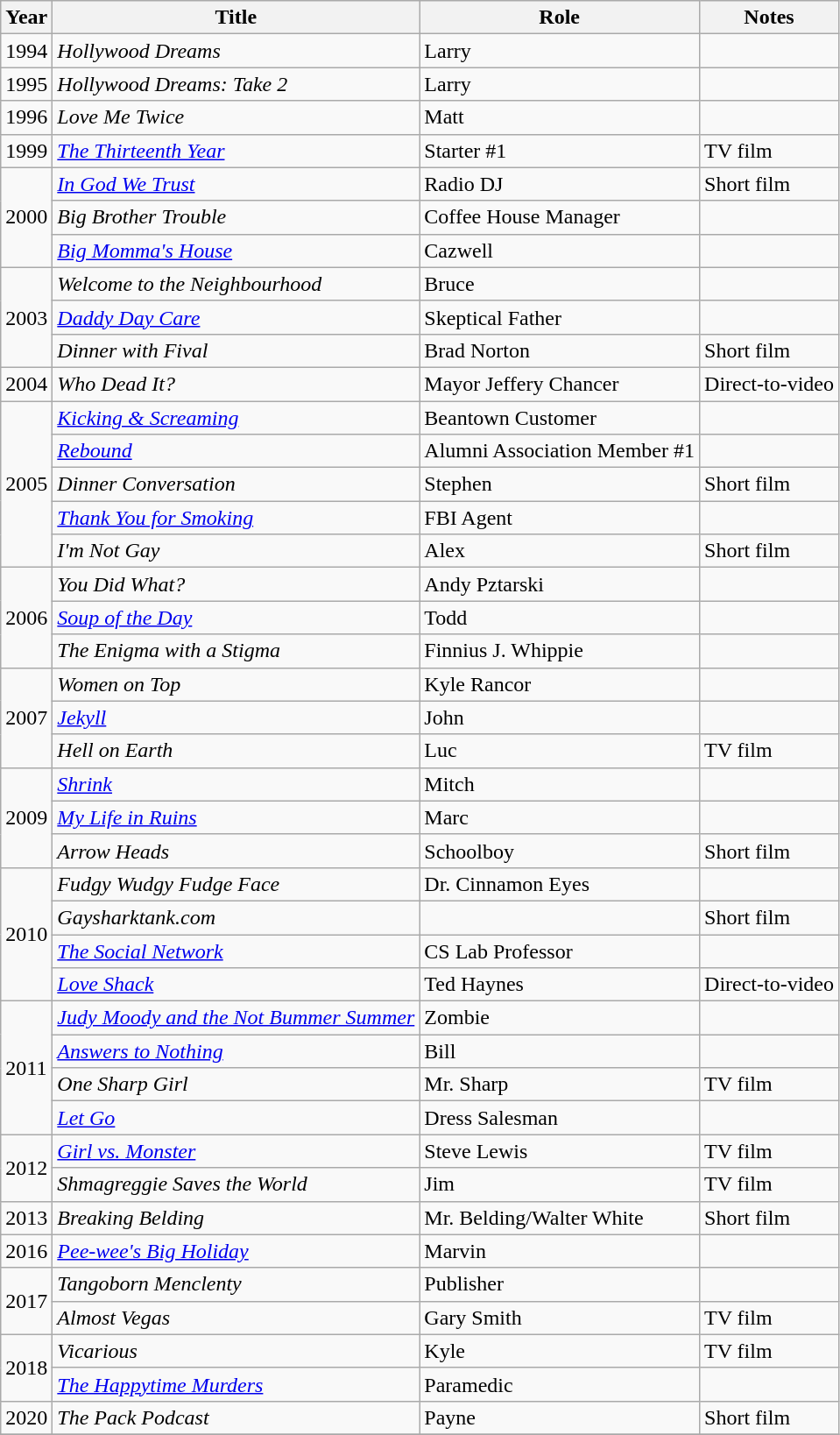<table class="wikitable sortable">
<tr>
<th>Year</th>
<th>Title</th>
<th>Role</th>
<th>Notes</th>
</tr>
<tr>
<td>1994</td>
<td><em>Hollywood Dreams</em></td>
<td>Larry</td>
<td></td>
</tr>
<tr>
<td>1995</td>
<td><em>Hollywood Dreams: Take 2</em></td>
<td>Larry</td>
<td></td>
</tr>
<tr>
<td>1996</td>
<td><em>Love Me Twice</em></td>
<td>Matt</td>
<td></td>
</tr>
<tr>
<td>1999</td>
<td><em><a href='#'>The Thirteenth Year</a></em></td>
<td>Starter #1</td>
<td>TV film</td>
</tr>
<tr>
<td rowspan="3">2000</td>
<td><em><a href='#'>In God We Trust</a></em></td>
<td>Radio DJ</td>
<td>Short film</td>
</tr>
<tr>
<td><em>Big Brother Trouble</em></td>
<td>Coffee House Manager</td>
<td></td>
</tr>
<tr>
<td><em><a href='#'>Big Momma's House</a></em></td>
<td>Cazwell</td>
<td></td>
</tr>
<tr>
<td rowspan="3">2003</td>
<td><em>Welcome to the Neighbourhood</em></td>
<td>Bruce</td>
<td></td>
</tr>
<tr>
<td><em><a href='#'>Daddy Day Care</a></em></td>
<td>Skeptical Father</td>
</tr>
<tr>
<td><em>Dinner with Fival</em></td>
<td>Brad Norton</td>
<td>Short film</td>
</tr>
<tr>
<td>2004</td>
<td><em>Who Dead It?</em></td>
<td>Mayor Jeffery Chancer</td>
<td>Direct-to-video</td>
</tr>
<tr>
<td rowspan="5">2005</td>
<td><em><a href='#'>Kicking & Screaming</a></em></td>
<td>Beantown Customer</td>
<td></td>
</tr>
<tr>
<td><em><a href='#'>Rebound</a></em></td>
<td>Alumni Association Member #1</td>
<td></td>
</tr>
<tr>
<td><em>Dinner Conversation</em></td>
<td>Stephen</td>
<td>Short film</td>
</tr>
<tr>
<td><em><a href='#'>Thank You for Smoking</a></em></td>
<td>FBI Agent</td>
<td></td>
</tr>
<tr>
<td><em>I'm Not Gay</em></td>
<td>Alex</td>
<td>Short film</td>
</tr>
<tr>
<td rowspan="3">2006</td>
<td><em>You Did What?</em></td>
<td>Andy Pztarski</td>
<td></td>
</tr>
<tr>
<td><em><a href='#'>Soup of the Day</a></em></td>
<td>Todd</td>
<td></td>
</tr>
<tr>
<td><em>The Enigma with a Stigma</em></td>
<td>Finnius J. Whippie</td>
<td></td>
</tr>
<tr>
<td rowspan="3">2007</td>
<td><em>Women on Top</em></td>
<td>Kyle Rancor</td>
<td></td>
</tr>
<tr>
<td><em><a href='#'>Jekyll</a></em></td>
<td>John</td>
<td></td>
</tr>
<tr>
<td><em>Hell on Earth</em></td>
<td>Luc</td>
<td>TV film</td>
</tr>
<tr>
<td rowspan="3">2009</td>
<td><em><a href='#'>Shrink</a></em></td>
<td>Mitch</td>
<td></td>
</tr>
<tr>
<td><em><a href='#'>My Life in Ruins</a></em></td>
<td>Marc</td>
<td></td>
</tr>
<tr>
<td><em>Arrow Heads</em></td>
<td>Schoolboy</td>
<td>Short film</td>
</tr>
<tr>
<td rowspan="4">2010</td>
<td><em>Fudgy Wudgy Fudge Face</em></td>
<td>Dr. Cinnamon Eyes</td>
<td></td>
</tr>
<tr>
<td><em>Gaysharktank.com</em></td>
<td></td>
<td>Short film</td>
</tr>
<tr>
<td><em><a href='#'>The Social Network</a></em></td>
<td>CS Lab Professor</td>
<td></td>
</tr>
<tr>
<td><em><a href='#'>Love Shack</a></em></td>
<td>Ted Haynes</td>
<td>Direct-to-video</td>
</tr>
<tr>
<td rowspan="4">2011</td>
<td><em><a href='#'>Judy Moody and the Not Bummer Summer</a></em></td>
<td>Zombie</td>
<td></td>
</tr>
<tr>
<td><em><a href='#'>Answers to Nothing</a></em></td>
<td>Bill</td>
<td></td>
</tr>
<tr>
<td><em>One Sharp Girl</em></td>
<td>Mr. Sharp</td>
<td>TV film</td>
</tr>
<tr>
<td><em><a href='#'>Let Go</a></em></td>
<td>Dress Salesman</td>
<td></td>
</tr>
<tr>
<td rowspan="2">2012</td>
<td><em><a href='#'>Girl vs. Monster</a></em></td>
<td>Steve Lewis</td>
<td>TV film</td>
</tr>
<tr>
<td><em>Shmagreggie Saves the World</em></td>
<td>Jim</td>
<td>TV film</td>
</tr>
<tr>
<td>2013</td>
<td><em>Breaking Belding</em></td>
<td>Mr. Belding/Walter White</td>
<td>Short film</td>
</tr>
<tr>
<td>2016</td>
<td><em><a href='#'>Pee-wee's Big Holiday</a></em></td>
<td>Marvin</td>
<td></td>
</tr>
<tr>
<td rowspan="2">2017</td>
<td><em>Tangoborn Menclenty</em></td>
<td>Publisher</td>
<td></td>
</tr>
<tr>
<td><em>Almost Vegas</em></td>
<td>Gary Smith</td>
<td>TV film</td>
</tr>
<tr>
<td rowspan="2">2018</td>
<td><em>Vicarious</em></td>
<td>Kyle</td>
<td>TV film</td>
</tr>
<tr>
<td><em><a href='#'>The Happytime Murders</a></em></td>
<td>Paramedic</td>
<td></td>
</tr>
<tr>
<td>2020</td>
<td><em>The Pack Podcast</em></td>
<td>Payne</td>
<td>Short film</td>
</tr>
<tr>
</tr>
</table>
